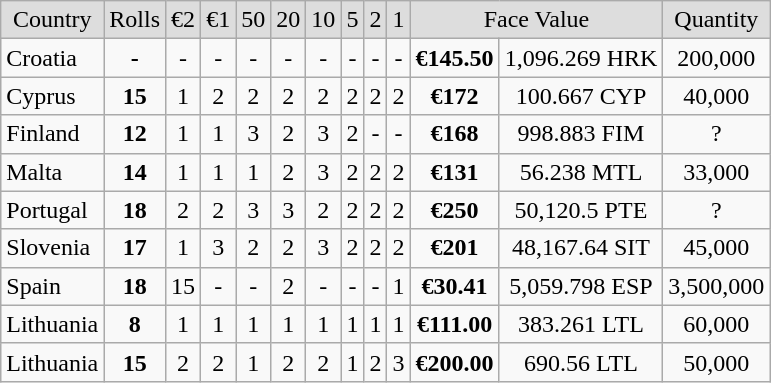<table class="wikitable">
<tr style="background:#ddd; text-align:center;">
<td>Country</td>
<td>Rolls</td>
<td>€2</td>
<td>€1</td>
<td>50</td>
<td>20</td>
<td>10</td>
<td>5</td>
<td>2</td>
<td>1</td>
<td colspan="2">Face Value</td>
<td>Quantity</td>
</tr>
<tr style="text-align:center;">
<td style="text-align:left;">Croatia</td>
<td><strong>-</strong></td>
<td>-</td>
<td>-</td>
<td>-</td>
<td>-</td>
<td>-</td>
<td>-</td>
<td>-</td>
<td>-</td>
<td><strong>€145.50</strong></td>
<td>1,096.269 HRK</td>
<td>200,000</td>
</tr>
<tr style="text-align:center;">
<td style="text-align:left;">Cyprus</td>
<td><strong>15</strong></td>
<td>1</td>
<td>2</td>
<td>2</td>
<td>2</td>
<td>2</td>
<td>2</td>
<td>2</td>
<td>2</td>
<td><strong>€172</strong></td>
<td>100.667 CYP</td>
<td>40,000</td>
</tr>
<tr style="text-align:center;">
<td style="text-align:left;">Finland</td>
<td><strong>12</strong></td>
<td>1</td>
<td>1</td>
<td>3</td>
<td>2</td>
<td>3</td>
<td>2</td>
<td>-</td>
<td>-</td>
<td><strong>€168</strong></td>
<td>998.883 FIM</td>
<td>?</td>
</tr>
<tr style="text-align:center;">
<td style="text-align:left;">Malta</td>
<td><strong>14</strong></td>
<td>1</td>
<td>1</td>
<td>1</td>
<td>2</td>
<td>3</td>
<td>2</td>
<td>2</td>
<td>2</td>
<td><strong>€131</strong></td>
<td>56.238 MTL</td>
<td>33,000</td>
</tr>
<tr style="text-align:center;">
<td style="text-align:left;">Portugal</td>
<td><strong>18</strong></td>
<td>2</td>
<td>2</td>
<td>3</td>
<td>3</td>
<td>2</td>
<td>2</td>
<td>2</td>
<td>2</td>
<td><strong>€250</strong></td>
<td>50,120.5 PTE</td>
<td>?</td>
</tr>
<tr style="text-align:center;">
<td style="text-align:left;">Slovenia</td>
<td><strong>17</strong></td>
<td>1</td>
<td>3</td>
<td>2</td>
<td>2</td>
<td>3</td>
<td>2</td>
<td>2</td>
<td>2</td>
<td><strong>€201</strong></td>
<td>48,167.64 SIT</td>
<td>45,000</td>
</tr>
<tr style="text-align:center;">
<td style="text-align:left;">Spain</td>
<td><strong>18</strong></td>
<td>15</td>
<td>-</td>
<td>-</td>
<td>2</td>
<td>-</td>
<td>-</td>
<td>-</td>
<td>1</td>
<td><strong>€30.41</strong></td>
<td>5,059.798 ESP</td>
<td>3,500,000</td>
</tr>
<tr style="text-align:center;">
<td style="text-align:left;">Lithuania</td>
<td><strong>8</strong></td>
<td>1</td>
<td>1</td>
<td>1</td>
<td>1</td>
<td>1</td>
<td>1</td>
<td>1</td>
<td>1</td>
<td><strong>€111.00</strong></td>
<td>383.261 LTL</td>
<td>60,000</td>
</tr>
<tr style="text-align:center;">
<td style="text-align:left;">Lithuania</td>
<td><strong>15</strong></td>
<td>2</td>
<td>2</td>
<td>1</td>
<td>2</td>
<td>2</td>
<td>1</td>
<td>2</td>
<td>3</td>
<td><strong>€200.00</strong></td>
<td>690.56 LTL</td>
<td>50,000</td>
</tr>
</table>
